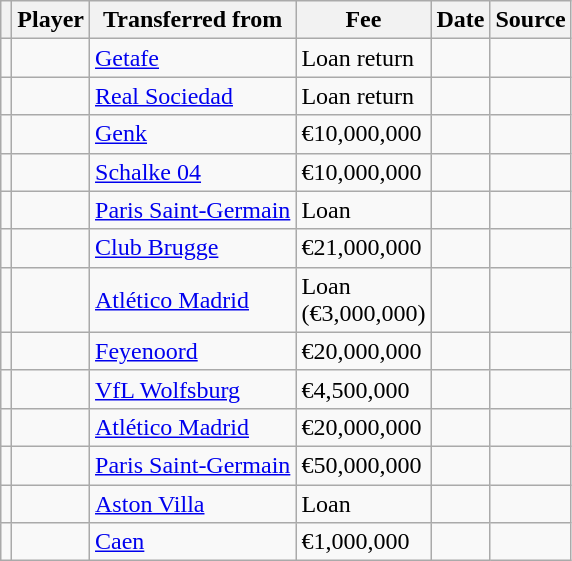<table class="wikitable plainrowheaders sortable">
<tr>
<th></th>
<th scope="col">Player</th>
<th>Transferred from</th>
<th style="width: 65px;">Fee</th>
<th scope="col">Date</th>
<th scope="col">Source</th>
</tr>
<tr>
<td align="center"></td>
<td></td>
<td> <a href='#'>Getafe</a></td>
<td>Loan return</td>
<td></td>
<td></td>
</tr>
<tr>
<td align="center"></td>
<td></td>
<td> <a href='#'>Real Sociedad</a></td>
<td>Loan return</td>
<td></td>
<td></td>
</tr>
<tr>
<td align="center"></td>
<td></td>
<td> <a href='#'>Genk</a></td>
<td>€10,000,000</td>
<td></td>
<td></td>
</tr>
<tr>
<td align="center"></td>
<td></td>
<td> <a href='#'>Schalke 04</a></td>
<td>€10,000,000</td>
<td></td>
<td></td>
</tr>
<tr>
<td align="center"></td>
<td></td>
<td> <a href='#'>Paris Saint-Germain</a></td>
<td>Loan</td>
<td></td>
<td></td>
</tr>
<tr>
<td align="center"></td>
<td></td>
<td> <a href='#'>Club Brugge</a></td>
<td>€21,000,000</td>
<td></td>
<td></td>
</tr>
<tr>
<td align="center"></td>
<td></td>
<td> <a href='#'>Atlético Madrid</a></td>
<td>Loan (€3,000,000)</td>
<td></td>
<td></td>
</tr>
<tr>
<td align="center"></td>
<td></td>
<td> <a href='#'>Feyenoord</a></td>
<td>€20,000,000</td>
<td></td>
<td></td>
</tr>
<tr>
<td align="center"></td>
<td></td>
<td> <a href='#'>VfL Wolfsburg</a></td>
<td>€4,500,000</td>
<td></td>
<td></td>
</tr>
<tr>
<td align="center"></td>
<td></td>
<td> <a href='#'>Atlético Madrid</a></td>
<td>€20,000,000</td>
<td></td>
<td></td>
</tr>
<tr>
<td align="center"></td>
<td></td>
<td> <a href='#'>Paris Saint-Germain</a></td>
<td>€50,000,000</td>
<td></td>
<td></td>
</tr>
<tr>
<td align="center"></td>
<td></td>
<td> <a href='#'>Aston Villa</a></td>
<td>Loan</td>
<td></td>
<td></td>
</tr>
<tr>
<td align="center"></td>
<td></td>
<td> <a href='#'>Caen</a></td>
<td>€1,000,000</td>
<td></td>
<td></td>
</tr>
</table>
